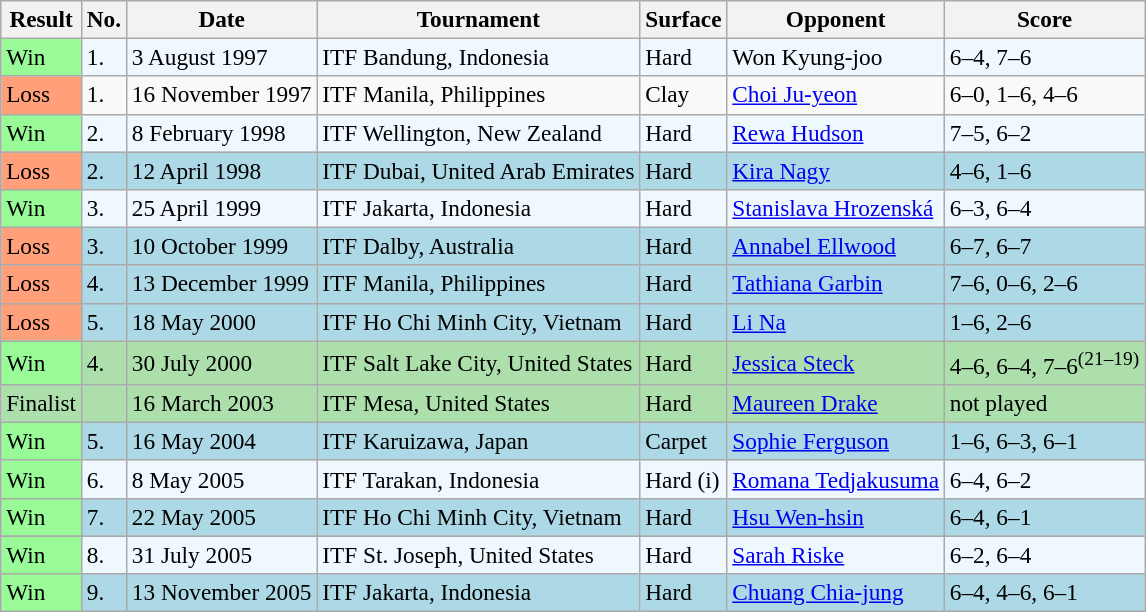<table class=wikitable style=font-size:97%>
<tr>
<th>Result</th>
<th>No.</th>
<th>Date</th>
<th>Tournament</th>
<th>Surface</th>
<th>Opponent</th>
<th>Score</th>
</tr>
<tr style="background:#f0f8ff;">
<td bgcolor="98FB98">Win</td>
<td>1.</td>
<td>3 August 1997</td>
<td>ITF Bandung, Indonesia</td>
<td>Hard</td>
<td> Won Kyung-joo</td>
<td>6–4, 7–6</td>
</tr>
<tr>
<td bgcolor="FFA07A">Loss</td>
<td>1.</td>
<td>16 November 1997</td>
<td>ITF Manila, Philippines</td>
<td>Clay</td>
<td> <a href='#'>Choi Ju-yeon</a></td>
<td>6–0, 1–6, 4–6</td>
</tr>
<tr style="background:#f0f8ff;">
<td bgcolor="98FB98">Win</td>
<td>2.</td>
<td>8 February 1998</td>
<td>ITF Wellington, New Zealand</td>
<td>Hard</td>
<td> <a href='#'>Rewa Hudson</a></td>
<td>7–5, 6–2</td>
</tr>
<tr style="background:lightblue;">
<td bgcolor="FFA07A">Loss</td>
<td>2.</td>
<td>12 April 1998</td>
<td>ITF Dubai, United Arab Emirates</td>
<td>Hard</td>
<td> <a href='#'>Kira Nagy</a></td>
<td>4–6, 1–6</td>
</tr>
<tr style="background:#f0f8ff;">
<td bgcolor="98FB98">Win</td>
<td>3.</td>
<td>25 April 1999</td>
<td>ITF Jakarta, Indonesia</td>
<td>Hard</td>
<td> <a href='#'>Stanislava Hrozenská</a></td>
<td>6–3, 6–4</td>
</tr>
<tr style="background:lightblue;">
<td bgcolor="FFA07A">Loss</td>
<td>3.</td>
<td>10 October 1999</td>
<td>ITF Dalby, Australia</td>
<td>Hard</td>
<td> <a href='#'>Annabel Ellwood</a></td>
<td>6–7, 6–7</td>
</tr>
<tr style="background:lightblue;">
<td bgcolor="FFA07A">Loss</td>
<td>4.</td>
<td>13 December 1999</td>
<td>ITF Manila, Philippines</td>
<td>Hard</td>
<td> <a href='#'>Tathiana Garbin</a></td>
<td>7–6, 0–6, 2–6</td>
</tr>
<tr style="background:lightblue;">
<td bgcolor="FFA07A">Loss</td>
<td>5.</td>
<td>18 May 2000</td>
<td>ITF Ho Chi Minh City, Vietnam</td>
<td>Hard</td>
<td> <a href='#'>Li Na</a></td>
<td>1–6, 2–6</td>
</tr>
<tr style="background:#addfad;">
<td bgcolor="98FB98">Win</td>
<td>4.</td>
<td>30 July 2000</td>
<td>ITF Salt Lake City, United States</td>
<td>Hard</td>
<td> <a href='#'>Jessica Steck</a></td>
<td>4–6, 6–4, 7–6<sup>(21–19)</sup></td>
</tr>
<tr style="background:#addfad;">
<td>Finalist</td>
<td></td>
<td>16 March 2003</td>
<td>ITF Mesa, United States</td>
<td>Hard</td>
<td> <a href='#'>Maureen Drake</a></td>
<td>not played</td>
</tr>
<tr style="background:lightblue;">
<td bgcolor="98FB98">Win</td>
<td>5.</td>
<td>16 May 2004</td>
<td>ITF Karuizawa, Japan</td>
<td>Carpet</td>
<td> <a href='#'>Sophie Ferguson</a></td>
<td>1–6, 6–3, 6–1</td>
</tr>
<tr style="background:#f0f8ff;">
<td bgcolor="98FB98">Win</td>
<td>6.</td>
<td>8 May 2005</td>
<td>ITF Tarakan, Indonesia</td>
<td>Hard (i)</td>
<td> <a href='#'>Romana Tedjakusuma</a></td>
<td>6–4, 6–2</td>
</tr>
<tr style="background:lightblue;">
<td bgcolor="98FB98">Win</td>
<td>7.</td>
<td>22 May 2005</td>
<td>ITF Ho Chi Minh City, Vietnam</td>
<td>Hard</td>
<td> <a href='#'>Hsu Wen-hsin</a></td>
<td>6–4, 6–1</td>
</tr>
<tr>
</tr>
<tr style="background:#f0f8ff;">
<td bgcolor="98FB98">Win</td>
<td>8.</td>
<td>31 July 2005</td>
<td>ITF St. Joseph, United States</td>
<td>Hard</td>
<td> <a href='#'>Sarah Riske</a></td>
<td>6–2, 6–4</td>
</tr>
<tr style="background:lightblue;">
<td bgcolor="98FB98">Win</td>
<td>9.</td>
<td>13 November 2005</td>
<td>ITF Jakarta, Indonesia</td>
<td>Hard</td>
<td> <a href='#'>Chuang Chia-jung</a></td>
<td>6–4, 4–6, 6–1</td>
</tr>
</table>
